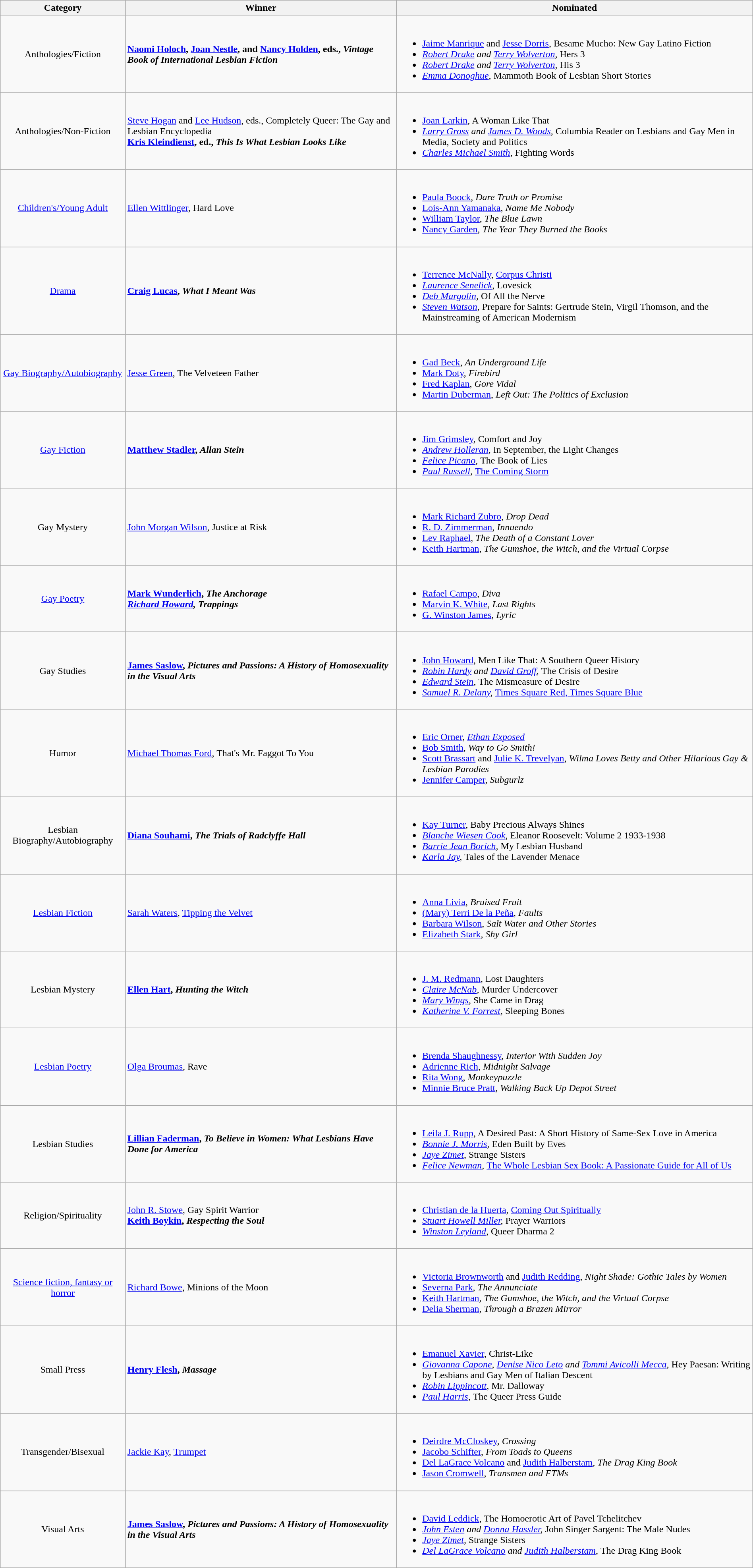<table class="wikitable" width="100%">
<tr>
<th>Category</th>
<th>Winner</th>
<th>Nominated</th>
</tr>
<tr>
<td align="center">Anthologies/Fiction</td>
<td><strong><a href='#'>Naomi Holoch</a>, <a href='#'>Joan Nestle</a>, and <a href='#'>Nancy Holden</a>, eds., <em>Vintage Book of International Lesbian Fiction<strong><em></td>
<td><br><ul><li><a href='#'>Jaime Manrique</a> and <a href='#'>Jesse Dorris</a>, </em>Besame Mucho: New Gay Latino Fiction<em></li><li><a href='#'>Robert Drake</a> and <a href='#'>Terry Wolverton</a>, </em>Hers 3<em></li><li><a href='#'>Robert Drake</a> and <a href='#'>Terry Wolverton</a>, </em>His 3<em></li><li><a href='#'>Emma Donoghue</a>, </em>Mammoth Book of Lesbian Short Stories<em></li></ul></td>
</tr>
<tr>
<td align="center">Anthologies/Non-Fiction</td>
<td></strong><a href='#'>Steve Hogan</a> and <a href='#'>Lee Hudson</a>, eds., </em>Completely Queer: The Gay and Lesbian Encyclopedia</em></strong><br> <strong><a href='#'>Kris Kleindienst</a>, ed., <em>This Is What Lesbian Looks Like<strong><em></td>
<td><br><ul><li><a href='#'>Joan Larkin</a>, </em>A Woman Like That<em></li><li><a href='#'>Larry Gross</a> and <a href='#'>James D. Woods</a>, </em>Columbia Reader on Lesbians and Gay Men in Media, Society and Politics<em></li><li><a href='#'>Charles Michael Smith</a>, </em>Fighting Words<em></li></ul></td>
</tr>
<tr>
<td align="center"><a href='#'>Children's/Young Adult</a></td>
<td></strong><a href='#'>Ellen Wittlinger</a>, </em>Hard Love</em></strong></td>
<td><br><ul><li><a href='#'>Paula Boock</a>, <em>Dare Truth or Promise</em></li><li><a href='#'>Lois-Ann Yamanaka</a>, <em>Name Me Nobody</em></li><li><a href='#'>William Taylor</a>, <em>The Blue Lawn</em></li><li><a href='#'>Nancy Garden</a>, <em>The Year They Burned the Books</em></li></ul></td>
</tr>
<tr>
<td align="center"><a href='#'>Drama</a></td>
<td><strong><a href='#'>Craig Lucas</a>, <em>What I Meant Was<strong><em></td>
<td><br><ul><li><a href='#'>Terrence McNally</a>, </em><a href='#'>Corpus Christi</a><em></li><li><a href='#'>Laurence Senelick</a>, </em>Lovesick<em></li><li><a href='#'>Deb Margolin</a>, </em>Of All the Nerve<em></li><li><a href='#'>Steven Watson</a>, </em>Prepare for Saints: Gertrude Stein, Virgil Thomson, and the Mainstreaming of American Modernism<em></li></ul></td>
</tr>
<tr>
<td align="center"><a href='#'>Gay Biography/Autobiography</a></td>
<td></strong><a href='#'>Jesse Green</a>, </em>The Velveteen Father</em></strong></td>
<td><br><ul><li><a href='#'>Gad Beck</a>, <em>An Underground Life</em></li><li><a href='#'>Mark Doty</a>, <em>Firebird</em></li><li><a href='#'>Fred Kaplan</a>, <em>Gore Vidal</em></li><li><a href='#'>Martin Duberman</a>, <em>Left Out: The Politics of Exclusion</em></li></ul></td>
</tr>
<tr>
<td align="center"><a href='#'>Gay Fiction</a></td>
<td><strong><a href='#'>Matthew Stadler</a>, <em>Allan Stein<strong><em></td>
<td><br><ul><li><a href='#'>Jim Grimsley</a>, </em>Comfort and Joy<em></li><li><a href='#'>Andrew Holleran</a>, </em>In September, the Light Changes<em></li><li><a href='#'>Felice Picano</a>, </em>The Book of Lies<em></li><li><a href='#'>Paul Russell</a>, </em><a href='#'>The Coming Storm</a><em></li></ul></td>
</tr>
<tr>
<td align="center">Gay Mystery</td>
<td></strong><a href='#'>John Morgan Wilson</a>, </em>Justice at Risk</em></strong></td>
<td><br><ul><li><a href='#'>Mark Richard Zubro</a>, <em>Drop Dead</em></li><li><a href='#'>R. D. Zimmerman</a>, <em>Innuendo</em></li><li><a href='#'>Lev Raphael</a>, <em>The Death of a Constant Lover</em></li><li><a href='#'>Keith Hartman</a>, <em>The Gumshoe, the Witch, and the Virtual Corpse</em></li></ul></td>
</tr>
<tr>
<td align="center"><a href='#'>Gay Poetry</a></td>
<td><strong><a href='#'>Mark Wunderlich</a>, <em>The Anchorage<strong><em><br> </strong><a href='#'>Richard Howard</a>, </em>Trappings</em></strong></td>
<td><br><ul><li><a href='#'>Rafael Campo</a>, <em>Diva</em></li><li><a href='#'>Marvin K. White</a>, <em>Last Rights</em></li><li><a href='#'>G. Winston James</a>, <em>Lyric</em></li></ul></td>
</tr>
<tr>
<td align="center">Gay Studies</td>
<td><strong><a href='#'>James Saslow</a>, <em>Pictures and Passions: A History of Homosexuality in the Visual Arts<strong><em></td>
<td><br><ul><li><a href='#'>John Howard</a>, </em>Men Like That: A Southern Queer History<em></li><li><a href='#'>Robin Hardy</a> and <a href='#'>David Groff</a>, </em>The Crisis of Desire<em></li><li><a href='#'>Edward Stein</a>, </em>The Mismeasure of Desire<em></li><li><a href='#'>Samuel R. Delany</a>, </em><a href='#'>Times Square Red, Times Square Blue</a><em></li></ul></td>
</tr>
<tr>
<td align="center">Humor</td>
<td></strong><a href='#'>Michael Thomas Ford</a>, </em>That's Mr. Faggot To You</em></strong></td>
<td><br><ul><li><a href='#'>Eric Orner</a>, <em><a href='#'>Ethan Exposed</a></em></li><li><a href='#'>Bob Smith</a>, <em>Way to Go Smith!</em></li><li><a href='#'>Scott Brassart</a> and <a href='#'>Julie K. Trevelyan</a>, <em>Wilma Loves Betty and Other Hilarious Gay & Lesbian Parodies</em></li><li><a href='#'>Jennifer Camper</a>, <em>Subgurlz</em></li></ul></td>
</tr>
<tr>
<td align="center">Lesbian Biography/Autobiography</td>
<td><strong><a href='#'>Diana Souhami</a>, <em>The Trials of Radclyffe Hall<strong><em></td>
<td><br><ul><li><a href='#'>Kay Turner</a>, </em>Baby Precious Always Shines<em></li><li><a href='#'>Blanche Wiesen Cook</a>, </em>Eleanor Roosevelt: Volume 2 1933-1938<em></li><li><a href='#'>Barrie Jean Borich</a>, </em>My Lesbian Husband<em></li><li><a href='#'>Karla Jay</a>, </em>Tales of the Lavender Menace<em></li></ul></td>
</tr>
<tr>
<td align="center"><a href='#'>Lesbian Fiction</a></td>
<td></strong><a href='#'>Sarah Waters</a>, </em><a href='#'>Tipping the Velvet</a></em></strong></td>
<td><br><ul><li><a href='#'>Anna Livia</a>, <em>Bruised Fruit</em></li><li><a href='#'>(Mary) Terri De la Peña</a>, <em>Faults</em></li><li><a href='#'>Barbara Wilson</a>, <em>Salt Water and Other Stories</em></li><li><a href='#'>Elizabeth Stark</a>, <em>Shy Girl</em></li></ul></td>
</tr>
<tr>
<td align="center">Lesbian Mystery</td>
<td><strong><a href='#'>Ellen Hart</a>, <em>Hunting the Witch<strong><em></td>
<td><br><ul><li><a href='#'>J. M. Redmann</a>, </em>Lost Daughters<em></li><li><a href='#'>Claire McNab</a>, </em>Murder Undercover<em></li><li><a href='#'>Mary Wings</a>, </em>She Came in Drag<em></li><li><a href='#'>Katherine V. Forrest</a>, </em>Sleeping Bones<em></li></ul></td>
</tr>
<tr>
<td align="center"><a href='#'>Lesbian Poetry</a></td>
<td></strong><a href='#'>Olga Broumas</a>, </em>Rave</em></strong></td>
<td><br><ul><li><a href='#'>Brenda Shaughnessy</a>, <em>Interior With Sudden Joy</em></li><li><a href='#'>Adrienne Rich</a>, <em>Midnight Salvage</em></li><li><a href='#'>Rita Wong</a>, <em>Monkeypuzzle</em></li><li><a href='#'>Minnie Bruce Pratt</a>, <em>Walking Back Up Depot Street</em></li></ul></td>
</tr>
<tr>
<td align="center">Lesbian Studies</td>
<td><strong><a href='#'>Lillian Faderman</a>, <em>To Believe in Women: What Lesbians Have Done for America<strong><em></td>
<td><br><ul><li><a href='#'>Leila J. Rupp</a>, </em>A Desired Past: A Short History of Same-Sex Love in America<em></li><li><a href='#'>Bonnie J. Morris</a>, </em>Eden Built by Eves<em></li><li><a href='#'>Jaye Zimet</a>, </em>Strange Sisters<em></li><li><a href='#'>Felice Newman</a>, </em><a href='#'>The Whole Lesbian Sex Book: A Passionate Guide for All of Us</a><em></li></ul></td>
</tr>
<tr>
<td align="center">Religion/Spirituality</td>
<td></strong><a href='#'>John R. Stowe</a>, </em>Gay Spirit Warrior</em></strong><br> <strong><a href='#'>Keith Boykin</a>, <em>Respecting the Soul<strong><em></td>
<td><br><ul><li><a href='#'>Christian de la Huerta</a>, </em><a href='#'>Coming Out Spiritually</a><em></li><li><a href='#'>Stuart Howell Miller</a>, </em>Prayer Warriors<em></li><li><a href='#'>Winston Leyland</a>, </em>Queer Dharma 2<em></li></ul></td>
</tr>
<tr>
<td align="center"><a href='#'>Science fiction, fantasy or horror</a></td>
<td></strong><a href='#'>Richard Bowe</a>, </em>Minions of the Moon</em></strong></td>
<td><br><ul><li><a href='#'>Victoria Brownworth</a> and <a href='#'>Judith Redding</a>, <em>Night Shade: Gothic Tales by Women</em></li><li><a href='#'>Severna Park</a>, <em>The Annunciate</em></li><li><a href='#'>Keith Hartman</a>, <em>The Gumshoe, the Witch, and the Virtual Corpse</em></li><li><a href='#'>Delia Sherman</a>, <em>Through a Brazen Mirror</em></li></ul></td>
</tr>
<tr>
<td align="center">Small Press</td>
<td><strong><a href='#'>Henry Flesh</a>, <em>Massage<strong><em></td>
<td><br><ul><li><a href='#'>Emanuel Xavier</a>, </em>Christ-Like<em></li><li><a href='#'>Giovanna Capone</a>, <a href='#'>Denise Nico Leto</a> and <a href='#'>Tommi Avicolli Mecca</a>, </em>Hey Paesan: Writing by Lesbians and Gay Men of Italian Descent<em></li><li><a href='#'>Robin Lippincott</a>, </em>Mr. Dalloway<em></li><li><a href='#'>Paul Harris</a>, </em>The Queer Press Guide<em></li></ul></td>
</tr>
<tr>
<td align="center">Transgender/Bisexual</td>
<td></strong><a href='#'>Jackie Kay</a>, </em><a href='#'>Trumpet</a></em></strong></td>
<td><br><ul><li><a href='#'>Deirdre McCloskey</a>, <em>Crossing</em></li><li><a href='#'>Jacobo Schifter</a>, <em>From Toads to Queens</em></li><li><a href='#'>Del LaGrace Volcano</a> and <a href='#'>Judith Halberstam</a>, <em>The Drag King Book</em></li><li><a href='#'>Jason Cromwell</a>, <em>Transmen and FTMs</em></li></ul></td>
</tr>
<tr>
<td align="center">Visual Arts</td>
<td><strong><a href='#'>James Saslow</a>, <em>Pictures and Passions: A History of Homosexuality in the Visual Arts<strong><em></td>
<td><br><ul><li><a href='#'>David Leddick</a>, </em>The Homoerotic Art of Pavel Tchelitchev<em></li><li><a href='#'>John Esten</a> and <a href='#'>Donna Hassler</a>, </em>John Singer Sargent: The Male Nudes<em></li><li><a href='#'>Jaye Zimet</a>, </em>Strange Sisters<em></li><li><a href='#'>Del LaGrace Volcano</a> and <a href='#'>Judith Halberstam</a>, </em>The Drag King Book<em></li></ul></td>
</tr>
</table>
